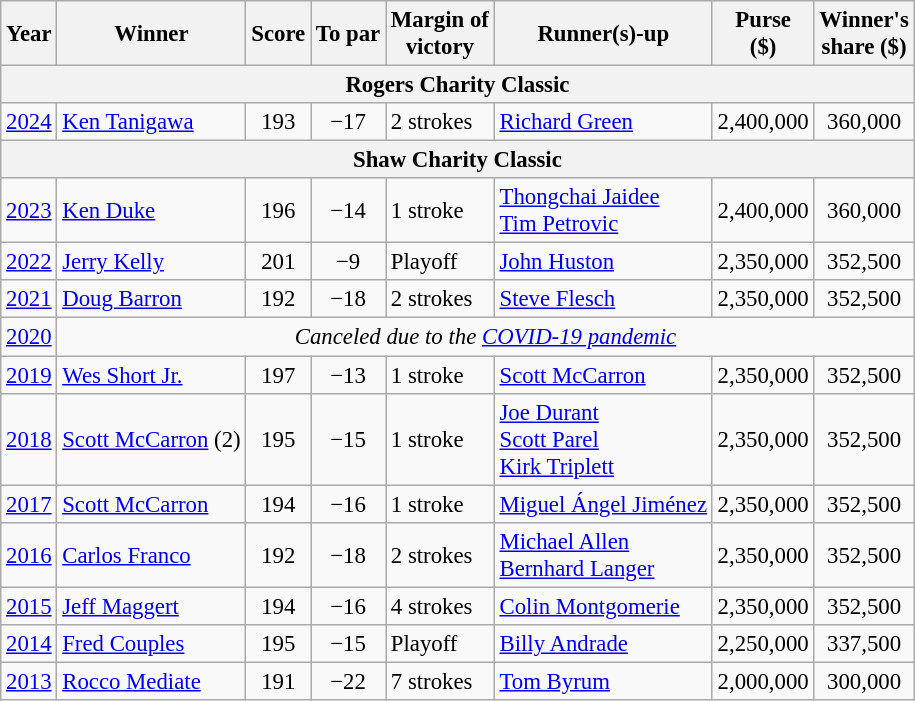<table class=wikitable style="font-size:95%">
<tr>
<th>Year</th>
<th>Winner</th>
<th>Score</th>
<th>To par</th>
<th>Margin of<br>victory</th>
<th>Runner(s)-up</th>
<th>Purse<br>($)</th>
<th>Winner's<br>share ($)</th>
</tr>
<tr>
<th colspan=8>Rogers Charity Classic</th>
</tr>
<tr>
<td><a href='#'>2024</a></td>
<td> <a href='#'>Ken Tanigawa</a></td>
<td align=center>193</td>
<td align=center>−17</td>
<td>2 strokes</td>
<td> <a href='#'>Richard Green</a></td>
<td align=center>2,400,000</td>
<td align=center>360,000</td>
</tr>
<tr>
<th colspan=8>Shaw Charity Classic</th>
</tr>
<tr>
<td><a href='#'>2023</a></td>
<td> <a href='#'>Ken Duke</a></td>
<td align=center>196</td>
<td align=center>−14</td>
<td>1 stroke</td>
<td> <a href='#'>Thongchai Jaidee</a><br> <a href='#'>Tim Petrovic</a></td>
<td align=center>2,400,000</td>
<td align=center>360,000</td>
</tr>
<tr>
<td><a href='#'>2022</a></td>
<td> <a href='#'>Jerry Kelly</a></td>
<td align=center>201</td>
<td align=center>−9</td>
<td>Playoff</td>
<td> <a href='#'>John Huston</a></td>
<td align=center>2,350,000</td>
<td align=center>352,500</td>
</tr>
<tr>
<td><a href='#'>2021</a></td>
<td> <a href='#'>Doug Barron</a></td>
<td align=center>192</td>
<td align=center>−18</td>
<td>2 strokes</td>
<td> <a href='#'>Steve Flesch</a></td>
<td align=center>2,350,000</td>
<td align=center>352,500</td>
</tr>
<tr>
<td><a href='#'>2020</a></td>
<td colspan=7 align=center><em>Canceled due to the <a href='#'>COVID-19 pandemic</a></em></td>
</tr>
<tr>
<td><a href='#'>2019</a></td>
<td> <a href='#'>Wes Short Jr.</a></td>
<td align=center>197</td>
<td align=center>−13</td>
<td>1 stroke</td>
<td> <a href='#'>Scott McCarron</a></td>
<td align=center>2,350,000</td>
<td align=center>352,500</td>
</tr>
<tr>
<td><a href='#'>2018</a></td>
<td> <a href='#'>Scott McCarron</a> (2)</td>
<td align=center>195</td>
<td align=center>−15</td>
<td>1 stroke</td>
<td> <a href='#'>Joe Durant</a><br> <a href='#'>Scott Parel</a><br> <a href='#'>Kirk Triplett</a></td>
<td align=center>2,350,000</td>
<td align=center>352,500</td>
</tr>
<tr>
<td><a href='#'>2017</a></td>
<td> <a href='#'>Scott McCarron</a></td>
<td align=center>194</td>
<td align=center>−16</td>
<td>1 stroke</td>
<td> <a href='#'>Miguel Ángel Jiménez</a></td>
<td align=center>2,350,000</td>
<td align=center>352,500</td>
</tr>
<tr>
<td><a href='#'>2016</a></td>
<td> <a href='#'>Carlos Franco</a></td>
<td align=center>192</td>
<td align=center>−18</td>
<td>2 strokes</td>
<td> <a href='#'>Michael Allen</a><br> <a href='#'>Bernhard Langer</a></td>
<td align=center>2,350,000</td>
<td align=center>352,500</td>
</tr>
<tr>
<td><a href='#'>2015</a></td>
<td> <a href='#'>Jeff Maggert</a></td>
<td align=center>194</td>
<td align=center>−16</td>
<td>4 strokes</td>
<td> <a href='#'>Colin Montgomerie</a></td>
<td align=center>2,350,000</td>
<td align=center>352,500</td>
</tr>
<tr>
<td><a href='#'>2014</a></td>
<td> <a href='#'>Fred Couples</a></td>
<td align=center>195</td>
<td align=center>−15</td>
<td>Playoff</td>
<td> <a href='#'>Billy Andrade</a></td>
<td align=center>2,250,000</td>
<td align=center>337,500</td>
</tr>
<tr>
<td><a href='#'>2013</a></td>
<td> <a href='#'>Rocco Mediate</a></td>
<td align=center>191</td>
<td align=center>−22</td>
<td>7 strokes</td>
<td> <a href='#'>Tom Byrum</a></td>
<td align=center>2,000,000</td>
<td align=center>300,000</td>
</tr>
</table>
